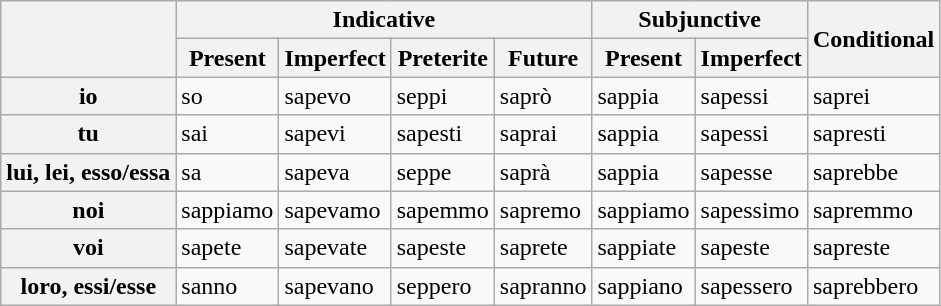<table class="wikitable collapsible autocollapse" border="1">
<tr>
<th rowspan="2"></th>
<th style="text-align: center;" colspan="4">Indicative</th>
<th style="text-align: center;" colspan="2">Subjunctive</th>
<th style="text-align: center;" rowspan="2">Conditional</th>
</tr>
<tr>
<th>Present</th>
<th>Imperfect</th>
<th>Preterite</th>
<th>Future</th>
<th>Present</th>
<th>Imperfect</th>
</tr>
<tr>
<th>io</th>
<td>so</td>
<td>sapevo</td>
<td>seppi</td>
<td>saprò</td>
<td>sappia</td>
<td>sapessi</td>
<td>saprei</td>
</tr>
<tr>
<th>tu</th>
<td>sai</td>
<td>sapevi</td>
<td>sapesti</td>
<td>saprai</td>
<td>sappia</td>
<td>sapessi</td>
<td>sapresti</td>
</tr>
<tr>
<th>lui, lei, esso/essa</th>
<td>sa</td>
<td>sapeva</td>
<td>seppe</td>
<td>saprà</td>
<td>sappia</td>
<td>sapesse</td>
<td>saprebbe</td>
</tr>
<tr>
<th>noi</th>
<td>sappiamo</td>
<td>sapevamo</td>
<td>sapemmo</td>
<td>sapremo</td>
<td>sappiamo</td>
<td>sapessimo</td>
<td>sapremmo</td>
</tr>
<tr>
<th>voi</th>
<td>sapete</td>
<td>sapevate</td>
<td>sapeste</td>
<td>saprete</td>
<td>sappiate</td>
<td>sapeste</td>
<td>sapreste</td>
</tr>
<tr>
<th>loro, essi/esse</th>
<td>sanno</td>
<td>sapevano</td>
<td>seppero</td>
<td>sapranno</td>
<td>sappiano</td>
<td>sapessero</td>
<td>saprebbero</td>
</tr>
</table>
